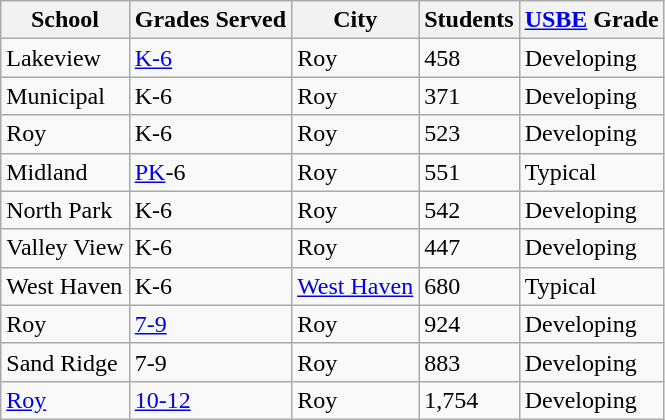<table class="wikitable">
<tr>
<th>School</th>
<th>Grades Served</th>
<th>City</th>
<th>Students</th>
<th><a href='#'>USBE</a> Grade</th>
</tr>
<tr>
<td>Lakeview </td>
<td><a href='#'>K-6</a></td>
<td>Roy</td>
<td>458</td>
<td>Developing</td>
</tr>
<tr>
<td>Municipal </td>
<td>K-6</td>
<td>Roy</td>
<td>371</td>
<td>Developing</td>
</tr>
<tr>
<td>Roy </td>
<td>K-6</td>
<td>Roy</td>
<td>523</td>
<td>Developing</td>
</tr>
<tr>
<td>Midland </td>
<td><a href='#'>PK</a>-6</td>
<td>Roy</td>
<td>551</td>
<td>Typical</td>
</tr>
<tr>
<td>North Park </td>
<td>K-6</td>
<td>Roy</td>
<td>542</td>
<td>Developing</td>
</tr>
<tr>
<td>Valley View </td>
<td>K-6</td>
<td>Roy</td>
<td>447</td>
<td>Developing</td>
</tr>
<tr>
<td>West Haven </td>
<td>K-6</td>
<td><a href='#'>West Haven</a></td>
<td>680</td>
<td>Typical</td>
</tr>
<tr>
<td>Roy </td>
<td><a href='#'>7-9</a></td>
<td>Roy</td>
<td>924</td>
<td>Developing</td>
</tr>
<tr>
<td>Sand Ridge </td>
<td>7-9</td>
<td>Roy</td>
<td>883</td>
<td>Developing</td>
</tr>
<tr>
<td><a href='#'>Roy</a></td>
<td><a href='#'>10-12</a></td>
<td>Roy</td>
<td>1,754</td>
<td>Developing</td>
</tr>
</table>
